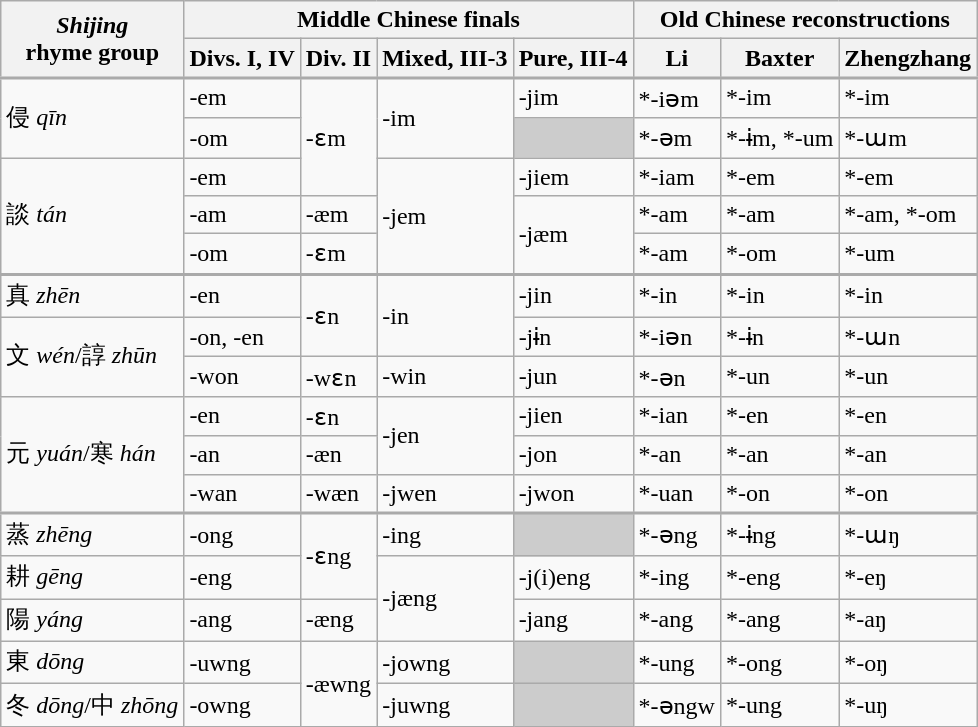<table class="wikitable">
<tr>
<th rowspan="2"><em>Shijing</em><br>rhyme group</th>
<th colspan="4">Middle Chinese finals</th>
<th colspan="3">Old Chinese reconstructions</th>
</tr>
<tr>
<th>Divs. I, IV</th>
<th>Div. II</th>
<th>Mixed, III-3</th>
<th>Pure, III-4</th>
<th>Li</th>
<th>Baxter</th>
<th>Zhengzhang</th>
</tr>
<tr style="border-top: 2px solid #aaa;">
<td rowspan="2">侵 <em>qīn</em></td>
<td> -em</td>
<td rowspan="3"> -ɛm</td>
<td rowspan="2"> -im</td>
<td> -jim</td>
<td>*-iəm</td>
<td>*-im</td>
<td>*-im</td>
</tr>
<tr>
<td> -om</td>
<td style="background-color:#ccc"></td>
<td>*-əm</td>
<td>*-ɨm, *-um</td>
<td>*-ɯm</td>
</tr>
<tr>
<td rowspan="3">談 <em>tán</em></td>
<td> -em</td>
<td rowspan="3"> -jem</td>
<td> -jiem</td>
<td>*-iam</td>
<td>*-em</td>
<td>*-em</td>
</tr>
<tr>
<td> -am</td>
<td> -æm</td>
<td rowspan="2"> -jæm</td>
<td>*-am</td>
<td>*-am</td>
<td>*-am, *-om</td>
</tr>
<tr>
<td> -om</td>
<td> -ɛm</td>
<td>*-am</td>
<td>*-om</td>
<td>*-um</td>
</tr>
<tr style="border-top: 2px solid #aaa;">
<td>真 <em>zhēn</em></td>
<td> -en</td>
<td rowspan="2"> -ɛn</td>
<td rowspan="2"> -in</td>
<td> -jin</td>
<td>*-in</td>
<td>*-in</td>
<td>*-in</td>
</tr>
<tr>
<td rowspan="2">文 <em>wén</em>/諄 <em>zhūn</em></td>
<td> -on,  -en</td>
<td> -jɨn</td>
<td>*-iən</td>
<td>*-ɨn</td>
<td>*-ɯn</td>
</tr>
<tr>
<td> -won</td>
<td> -wɛn</td>
<td> -win</td>
<td> -jun</td>
<td>*-ən</td>
<td>*-un</td>
<td>*-un</td>
</tr>
<tr>
<td rowspan="3">元 <em>yuán</em>/寒 <em>hán</em></td>
<td> -en</td>
<td> -ɛn</td>
<td rowspan="2"> -jen</td>
<td> -jien</td>
<td>*-ian</td>
<td>*-en</td>
<td>*-en</td>
</tr>
<tr>
<td> -an</td>
<td> -æn</td>
<td> -jon</td>
<td>*-an</td>
<td>*-an</td>
<td>*-an</td>
</tr>
<tr>
<td> -wan</td>
<td> -wæn</td>
<td> -jwen</td>
<td> -jwon</td>
<td>*-uan</td>
<td>*-on</td>
<td>*-on</td>
</tr>
<tr style="border-top: 2px solid #aaa;">
<td>蒸 <em>zhēng</em></td>
<td> -ong</td>
<td rowspan="2"> -ɛng</td>
<td> -ing</td>
<td style="background-color:#ccc"></td>
<td>*-əng</td>
<td>*-ɨng</td>
<td>*-ɯŋ</td>
</tr>
<tr>
<td>耕 <em>gēng</em></td>
<td> -eng</td>
<td rowspan="2"> -jæng</td>
<td> -j(i)eng</td>
<td>*-ing</td>
<td>*-eng</td>
<td>*-eŋ</td>
</tr>
<tr>
<td>陽 <em>yáng</em></td>
<td> -ang</td>
<td> -æng</td>
<td> -jang</td>
<td>*-ang</td>
<td>*-ang</td>
<td>*-aŋ</td>
</tr>
<tr>
<td>東 <em>dōng</em></td>
<td> -uwng</td>
<td rowspan="2"> -æwng</td>
<td> -jowng</td>
<td style="background-color:#ccc"></td>
<td>*-ung</td>
<td>*-ong</td>
<td>*-oŋ</td>
</tr>
<tr>
<td>冬 <em>dōng</em>/中 <em>zhōng</em></td>
<td> -owng</td>
<td> -juwng</td>
<td style="background-color:#ccc"></td>
<td>*-əngw</td>
<td>*-ung</td>
<td>*-uŋ</td>
</tr>
</table>
